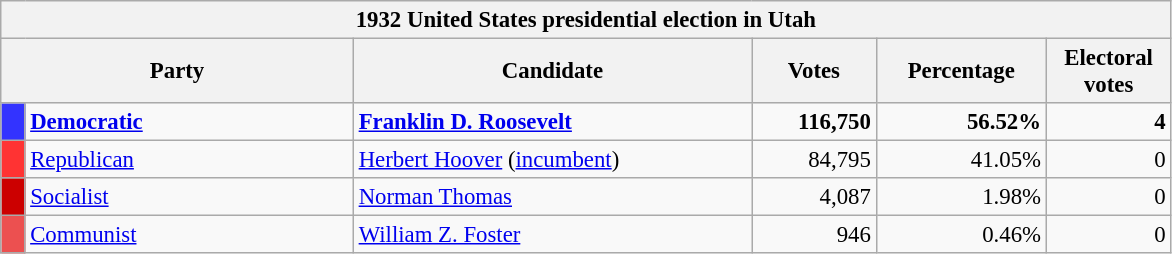<table class="wikitable" style="font-size: 95%;">
<tr>
<th colspan="6">1932 United States presidential election in Utah</th>
</tr>
<tr>
<th colspan="2" style="width: 15em">Party</th>
<th style="width: 17em">Candidate</th>
<th style="width: 5em">Votes</th>
<th style="width: 7em">Percentage</th>
<th style="width: 5em">Electoral votes</th>
</tr>
<tr>
<th style="background-color:#3333FF; width: 3px"></th>
<td style="width: 130px"><strong><a href='#'>Democratic</a></strong></td>
<td><strong><a href='#'>Franklin D. Roosevelt</a></strong></td>
<td align="right"><strong>116,750</strong></td>
<td align="right"><strong>56.52%</strong></td>
<td align="right"><strong>4</strong></td>
</tr>
<tr>
<th style="background-color:#FF3333; width: 3px"></th>
<td style="width: 130px"><a href='#'>Republican</a></td>
<td><a href='#'>Herbert Hoover</a> (<a href='#'>incumbent</a>)</td>
<td align="right">84,795</td>
<td align="right">41.05%</td>
<td align="right">0</td>
</tr>
<tr>
<th style="background-color:#CC0000; width: 3px"></th>
<td style="width: 130px"><a href='#'>Socialist</a></td>
<td><a href='#'>Norman Thomas</a></td>
<td align="right">4,087</td>
<td align="right">1.98%</td>
<td align="right">0</td>
</tr>
<tr>
<th style="background-color:#EC5050; width: 3px"></th>
<td style="width: 130px"><a href='#'>Communist</a></td>
<td><a href='#'>William Z. Foster</a></td>
<td align="right">946</td>
<td align="right">0.46%</td>
<td align="right">0</td>
</tr>
</table>
